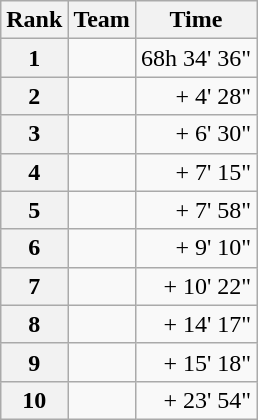<table class="wikitable" margin-bottom:0;">
<tr>
<th scope="col">Rank</th>
<th scope="col">Team</th>
<th scope="col">Time</th>
</tr>
<tr>
<th scope="row">1</th>
<td></td>
<td align="right">68h 34' 36"</td>
</tr>
<tr>
<th scope="row">2</th>
<td></td>
<td align="right">+ 4' 28"</td>
</tr>
<tr>
<th scope="row">3</th>
<td></td>
<td align="right">+ 6' 30"</td>
</tr>
<tr>
<th scope="row">4</th>
<td></td>
<td align="right">+ 7' 15"</td>
</tr>
<tr>
<th scope="row">5</th>
<td></td>
<td align="right">+ 7' 58"</td>
</tr>
<tr>
<th scope="row">6</th>
<td></td>
<td align="right">+ 9' 10"</td>
</tr>
<tr>
<th scope="row">7</th>
<td></td>
<td align="right">+ 10' 22"</td>
</tr>
<tr>
<th scope="row">8</th>
<td></td>
<td align="right">+ 14' 17"</td>
</tr>
<tr>
<th scope="row">9</th>
<td></td>
<td align="right">+ 15' 18"</td>
</tr>
<tr>
<th scope="row">10</th>
<td></td>
<td align="right">+ 23' 54"</td>
</tr>
</table>
